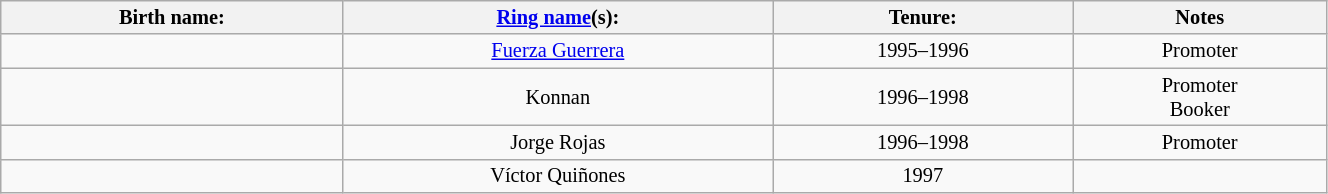<table class="sortable wikitable" style="font-size:85%; text-align:center; width:70%;">
<tr>
<th>Birth name:</th>
<th><a href='#'>Ring name</a>(s):</th>
<th>Tenure:</th>
<th>Notes</th>
</tr>
<tr>
<td></td>
<td><a href='#'>Fuerza Guerrera</a></td>
<td sort>1995–1996</td>
<td>Promoter</td>
</tr>
<tr>
<td></td>
<td>Konnan</td>
<td sort>1996–1998</td>
<td>Promoter<br>Booker</td>
</tr>
<tr>
<td></td>
<td>Jorge Rojas</td>
<td sort>1996–1998</td>
<td>Promoter</td>
</tr>
<tr>
<td></td>
<td>Víctor Quiñones</td>
<td sort>1997</td>
<td></td>
</tr>
</table>
